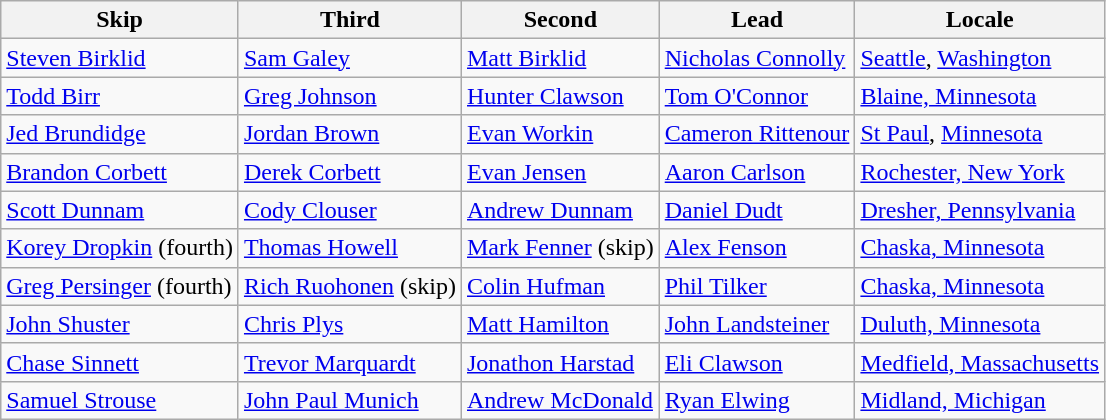<table class="wikitable">
<tr>
<th>Skip</th>
<th>Third</th>
<th>Second</th>
<th>Lead</th>
<th>Locale</th>
</tr>
<tr>
<td><a href='#'>Steven Birklid</a></td>
<td><a href='#'>Sam Galey</a></td>
<td><a href='#'>Matt Birklid</a></td>
<td><a href='#'>Nicholas Connolly</a></td>
<td> <a href='#'>Seattle</a>, <a href='#'>Washington</a></td>
</tr>
<tr>
<td><a href='#'>Todd Birr</a></td>
<td><a href='#'>Greg Johnson</a></td>
<td><a href='#'>Hunter Clawson</a></td>
<td><a href='#'>Tom O'Connor</a></td>
<td> <a href='#'>Blaine, Minnesota</a></td>
</tr>
<tr>
<td><a href='#'>Jed Brundidge</a></td>
<td><a href='#'>Jordan Brown</a></td>
<td><a href='#'>Evan Workin</a></td>
<td><a href='#'>Cameron Rittenour</a></td>
<td> <a href='#'>St Paul</a>, <a href='#'>Minnesota</a></td>
</tr>
<tr>
<td><a href='#'>Brandon Corbett</a></td>
<td><a href='#'>Derek Corbett</a></td>
<td><a href='#'>Evan Jensen</a></td>
<td><a href='#'>Aaron Carlson</a></td>
<td> <a href='#'>Rochester, New York</a></td>
</tr>
<tr>
<td><a href='#'>Scott Dunnam</a></td>
<td><a href='#'>Cody Clouser</a></td>
<td><a href='#'>Andrew Dunnam</a></td>
<td><a href='#'>Daniel Dudt</a></td>
<td> <a href='#'>Dresher, Pennsylvania</a></td>
</tr>
<tr>
<td><a href='#'>Korey Dropkin</a> (fourth)</td>
<td><a href='#'>Thomas Howell</a></td>
<td><a href='#'>Mark Fenner</a> (skip)</td>
<td><a href='#'>Alex Fenson</a></td>
<td> <a href='#'>Chaska, Minnesota</a></td>
</tr>
<tr>
<td><a href='#'>Greg Persinger</a> (fourth)</td>
<td><a href='#'>Rich Ruohonen</a> (skip)</td>
<td><a href='#'>Colin Hufman</a></td>
<td><a href='#'>Phil Tilker</a></td>
<td> <a href='#'>Chaska, Minnesota</a></td>
</tr>
<tr>
<td><a href='#'>John Shuster</a></td>
<td><a href='#'>Chris Plys</a></td>
<td><a href='#'>Matt Hamilton</a></td>
<td><a href='#'>John Landsteiner</a></td>
<td> <a href='#'>Duluth, Minnesota</a></td>
</tr>
<tr>
<td><a href='#'>Chase Sinnett</a></td>
<td><a href='#'>Trevor Marquardt</a></td>
<td><a href='#'>Jonathon Harstad</a></td>
<td><a href='#'>Eli Clawson</a></td>
<td> <a href='#'>Medfield, Massachusetts</a></td>
</tr>
<tr>
<td><a href='#'>Samuel Strouse</a></td>
<td><a href='#'>John Paul Munich</a></td>
<td><a href='#'>Andrew McDonald</a></td>
<td><a href='#'>Ryan Elwing</a></td>
<td> <a href='#'>Midland, Michigan</a></td>
</tr>
</table>
